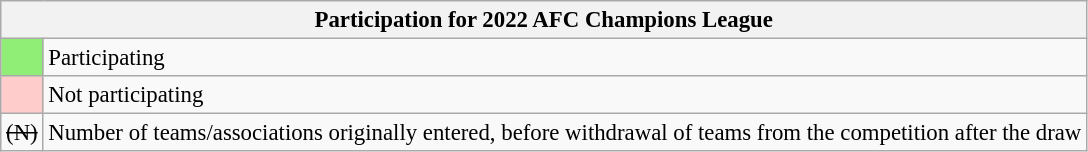<table class="wikitable" style="font-size:95%">
<tr>
<th bgcolor=#f7f8ff colspan=2>Participation for 2022 AFC Champions League</th>
</tr>
<tr>
<td bgcolor=#90ee77 width=20></td>
<td>Participating</td>
</tr>
<tr>
<td bgcolor=#ffcccc width=20></td>
<td>Not participating</td>
</tr>
<tr>
<td align=center width=20><s>(N)</s></td>
<td>Number of teams/associations originally entered, before withdrawal of teams from the competition after the draw</td>
</tr>
</table>
